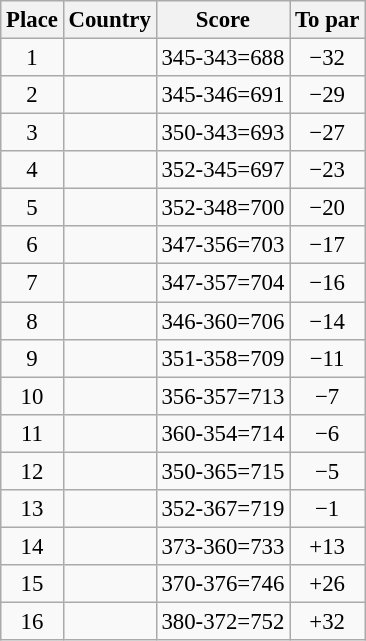<table class="wikitable" style="font-size:95%;">
<tr>
<th>Place</th>
<th>Country</th>
<th>Score</th>
<th>To par</th>
</tr>
<tr>
<td align=center>1</td>
<td></td>
<td>345-343=688</td>
<td align=center>−32</td>
</tr>
<tr>
<td align=center>2</td>
<td></td>
<td>345-346=691</td>
<td align=center>−29</td>
</tr>
<tr>
<td align=center>3</td>
<td></td>
<td>350-343=693</td>
<td align=center>−27</td>
</tr>
<tr>
<td align=center>4</td>
<td></td>
<td>352-345=697</td>
<td align=center>−23</td>
</tr>
<tr>
<td align=center>5</td>
<td></td>
<td>352-348=700</td>
<td align=center>−20</td>
</tr>
<tr>
<td align=center>6</td>
<td></td>
<td>347-356=703</td>
<td align=center>−17</td>
</tr>
<tr>
<td align=center>7</td>
<td></td>
<td>347-357=704</td>
<td align=center>−16</td>
</tr>
<tr>
<td align=center>8</td>
<td></td>
<td>346-360=706</td>
<td align=center>−14</td>
</tr>
<tr>
<td align=center>9</td>
<td></td>
<td>351-358=709</td>
<td align=center>−11</td>
</tr>
<tr>
<td align=center>10</td>
<td></td>
<td>356-357=713</td>
<td align=center>−7</td>
</tr>
<tr>
<td align=center>11</td>
<td></td>
<td>360-354=714</td>
<td align=center>−6</td>
</tr>
<tr>
<td align=center>12</td>
<td></td>
<td>350-365=715</td>
<td align=center>−5</td>
</tr>
<tr>
<td align=center>13</td>
<td></td>
<td>352-367=719</td>
<td align=center>−1</td>
</tr>
<tr>
<td align=center>14</td>
<td></td>
<td>373-360=733</td>
<td align=center>+13</td>
</tr>
<tr>
<td align=center>15</td>
<td></td>
<td>370-376=746</td>
<td align=center>+26</td>
</tr>
<tr>
<td align=center>16</td>
<td></td>
<td>380-372=752</td>
<td align=center>+32</td>
</tr>
</table>
